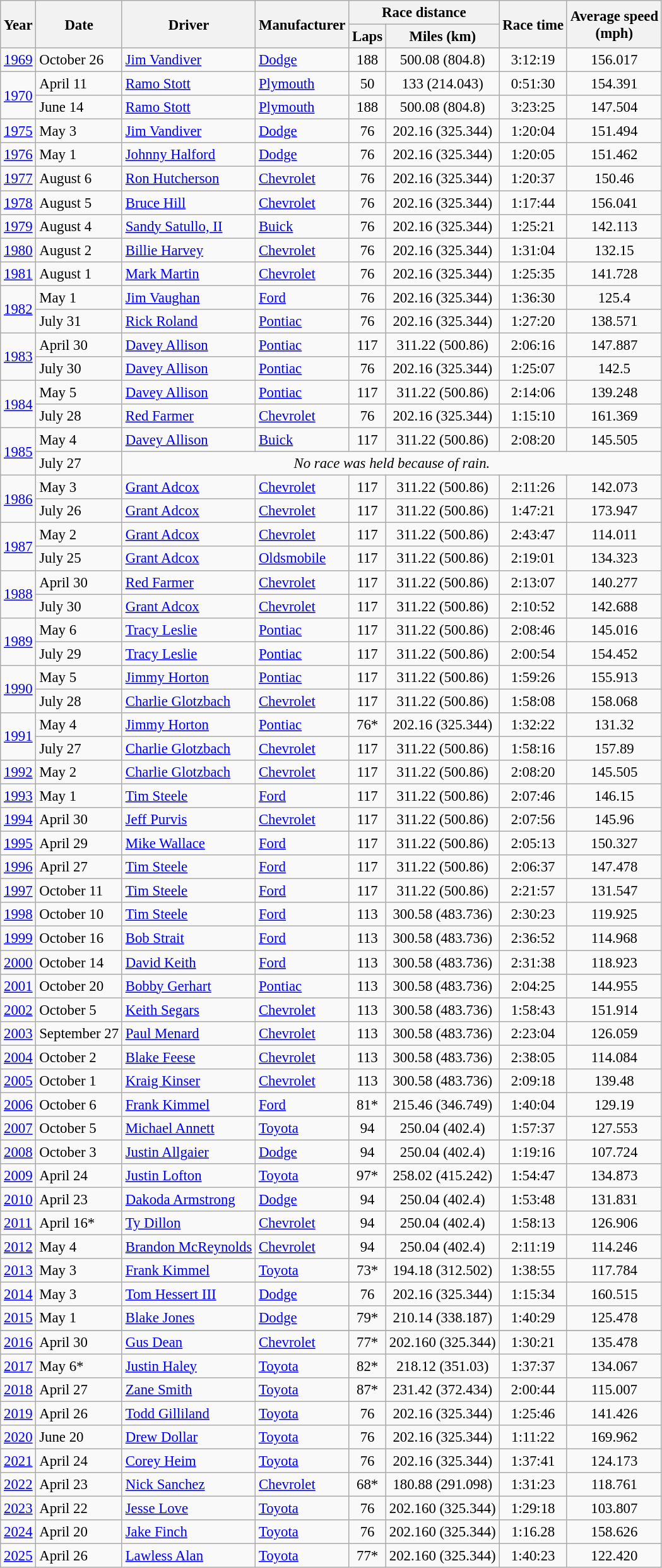<table class="wikitable" style="font-size: 95%;">
<tr>
<th rowspan="2">Year</th>
<th rowspan="2">Date</th>
<th rowspan="2">Driver</th>
<th rowspan="2">Manufacturer</th>
<th colspan="2">Race distance</th>
<th rowspan="2">Race time</th>
<th rowspan="2">Average speed<br>(mph)</th>
</tr>
<tr>
<th>Laps</th>
<th>Miles (km)</th>
</tr>
<tr>
<td><a href='#'>1969</a></td>
<td>October 26</td>
<td><a href='#'>Jim Vandiver</a></td>
<td><a href='#'>Dodge</a></td>
<td align="center">188</td>
<td align="center">500.08 (804.8)</td>
<td align="center">3:12:19</td>
<td align="center">156.017</td>
</tr>
<tr>
<td rowspan="2"><a href='#'>1970</a></td>
<td>April 11</td>
<td><a href='#'>Ramo Stott</a></td>
<td><a href='#'>Plymouth</a></td>
<td align="center">50</td>
<td align="center">133 (214.043)</td>
<td align="center">0:51:30</td>
<td align="center">154.391</td>
</tr>
<tr>
<td>June 14</td>
<td><a href='#'>Ramo Stott</a></td>
<td><a href='#'>Plymouth</a></td>
<td align="center">188</td>
<td align="center">500.08 (804.8)</td>
<td align="center">3:23:25</td>
<td align="center">147.504</td>
</tr>
<tr>
<td><a href='#'>1975</a></td>
<td>May 3</td>
<td><a href='#'>Jim Vandiver</a></td>
<td><a href='#'>Dodge</a></td>
<td align="center">76</td>
<td align="center">202.16 (325.344)</td>
<td align="center">1:20:04</td>
<td align="center">151.494</td>
</tr>
<tr>
<td><a href='#'>1976</a></td>
<td>May 1</td>
<td><a href='#'>Johnny Halford</a></td>
<td><a href='#'>Dodge</a></td>
<td align="center">76</td>
<td align="center">202.16 (325.344)</td>
<td align="center">1:20:05</td>
<td align="center">151.462</td>
</tr>
<tr>
<td><a href='#'>1977</a></td>
<td>August 6</td>
<td><a href='#'>Ron Hutcherson</a></td>
<td><a href='#'>Chevrolet</a></td>
<td align="center">76</td>
<td align="center">202.16 (325.344)</td>
<td align="center">1:20:37</td>
<td align="center">150.46</td>
</tr>
<tr>
<td><a href='#'>1978</a></td>
<td>August 5</td>
<td><a href='#'>Bruce Hill</a></td>
<td><a href='#'>Chevrolet</a></td>
<td align="center">76</td>
<td align="center">202.16 (325.344)</td>
<td align="center">1:17:44</td>
<td align="center">156.041</td>
</tr>
<tr>
<td><a href='#'>1979</a></td>
<td>August 4</td>
<td><a href='#'>Sandy Satullo, II</a></td>
<td><a href='#'>Buick</a></td>
<td align="center">76</td>
<td align="center">202.16 (325.344)</td>
<td align="center">1:25:21</td>
<td align="center">142.113</td>
</tr>
<tr>
<td><a href='#'>1980</a></td>
<td>August 2</td>
<td><a href='#'>Billie Harvey</a></td>
<td><a href='#'>Chevrolet</a></td>
<td align="center">76</td>
<td align="center">202.16 (325.344)</td>
<td align="center">1:31:04</td>
<td align="center">132.15</td>
</tr>
<tr>
<td><a href='#'>1981</a></td>
<td>August 1</td>
<td><a href='#'>Mark Martin</a></td>
<td><a href='#'>Chevrolet</a></td>
<td align="center">76</td>
<td align="center">202.16 (325.344)</td>
<td align="center">1:25:35</td>
<td align="center">141.728</td>
</tr>
<tr>
<td rowspan="2"><a href='#'>1982</a></td>
<td>May 1</td>
<td><a href='#'>Jim Vaughan</a></td>
<td><a href='#'>Ford</a></td>
<td align="center">76</td>
<td align="center">202.16 (325.344)</td>
<td align="center">1:36:30</td>
<td align="center">125.4</td>
</tr>
<tr>
<td>July 31</td>
<td><a href='#'>Rick Roland</a></td>
<td><a href='#'>Pontiac</a></td>
<td align="center">76</td>
<td align="center">202.16 (325.344)</td>
<td align="center">1:27:20</td>
<td align="center">138.571</td>
</tr>
<tr>
<td rowspan="2"><a href='#'>1983</a></td>
<td>April 30</td>
<td><a href='#'>Davey Allison</a></td>
<td><a href='#'>Pontiac</a></td>
<td align="center">117</td>
<td align="center">311.22 (500.86)</td>
<td align="center">2:06:16</td>
<td align="center">147.887</td>
</tr>
<tr>
<td>July 30</td>
<td><a href='#'>Davey Allison</a></td>
<td><a href='#'>Pontiac</a></td>
<td align="center">76</td>
<td align="center">202.16 (325.344)</td>
<td align="center">1:25:07</td>
<td align="center">142.5</td>
</tr>
<tr>
<td rowspan="2"><a href='#'>1984</a></td>
<td>May 5</td>
<td><a href='#'>Davey Allison</a></td>
<td><a href='#'>Pontiac</a></td>
<td align="center">117</td>
<td align="center">311.22 (500.86)</td>
<td align="center">2:14:06</td>
<td align="center">139.248</td>
</tr>
<tr>
<td>July 28</td>
<td><a href='#'>Red Farmer</a></td>
<td><a href='#'>Chevrolet</a></td>
<td align="center">76</td>
<td align="center">202.16 (325.344)</td>
<td align="center">1:15:10</td>
<td align="center">161.369</td>
</tr>
<tr>
<td rowspan="2"><a href='#'>1985</a></td>
<td>May 4</td>
<td><a href='#'>Davey Allison</a></td>
<td><a href='#'>Buick</a></td>
<td align="center">117</td>
<td align="center">311.22 (500.86)</td>
<td align="center">2:08:20</td>
<td align="center">145.505</td>
</tr>
<tr>
<td>July 27</td>
<td colspan=6 style="text-align:center;"><em>No race was held because of rain.</em></td>
</tr>
<tr>
<td rowspan="2"><a href='#'>1986</a></td>
<td>May 3</td>
<td><a href='#'>Grant Adcox</a></td>
<td><a href='#'>Chevrolet</a></td>
<td align="center">117</td>
<td align="center">311.22 (500.86)</td>
<td align="center">2:11:26</td>
<td align="center">142.073</td>
</tr>
<tr>
<td>July 26</td>
<td><a href='#'>Grant Adcox</a></td>
<td><a href='#'>Chevrolet</a></td>
<td align="center">117</td>
<td align="center">311.22 (500.86)</td>
<td align="center">1:47:21</td>
<td align="center">173.947</td>
</tr>
<tr>
<td rowspan="2"><a href='#'>1987</a></td>
<td>May 2</td>
<td><a href='#'>Grant Adcox</a></td>
<td><a href='#'>Chevrolet</a></td>
<td align="center">117</td>
<td align="center">311.22 (500.86)</td>
<td align="center">2:43:47</td>
<td align="center">114.011</td>
</tr>
<tr>
<td>July 25</td>
<td><a href='#'>Grant Adcox</a></td>
<td><a href='#'>Oldsmobile</a></td>
<td align="center">117</td>
<td align="center">311.22 (500.86)</td>
<td align="center">2:19:01</td>
<td align="center">134.323</td>
</tr>
<tr>
<td rowspan="2"><a href='#'>1988</a></td>
<td>April 30</td>
<td><a href='#'>Red Farmer</a></td>
<td><a href='#'>Chevrolet</a></td>
<td align="center">117</td>
<td align="center">311.22 (500.86)</td>
<td align="center">2:13:07</td>
<td align="center">140.277</td>
</tr>
<tr>
<td>July 30</td>
<td><a href='#'>Grant Adcox</a></td>
<td><a href='#'>Chevrolet</a></td>
<td align="center">117</td>
<td align="center">311.22 (500.86)</td>
<td align="center">2:10:52</td>
<td align="center">142.688</td>
</tr>
<tr>
<td rowspan="2"><a href='#'>1989</a></td>
<td>May 6</td>
<td><a href='#'>Tracy Leslie</a></td>
<td><a href='#'>Pontiac</a></td>
<td align="center">117</td>
<td align="center">311.22 (500.86)</td>
<td align="center">2:08:46</td>
<td align="center">145.016</td>
</tr>
<tr>
<td>July 29</td>
<td><a href='#'>Tracy Leslie</a></td>
<td><a href='#'>Pontiac</a></td>
<td align="center">117</td>
<td align="center">311.22 (500.86)</td>
<td align="center">2:00:54</td>
<td align="center">154.452</td>
</tr>
<tr>
<td rowspan="2"><a href='#'>1990</a></td>
<td>May 5</td>
<td><a href='#'>Jimmy Horton</a></td>
<td><a href='#'>Pontiac</a></td>
<td align="center">117</td>
<td align="center">311.22 (500.86)</td>
<td align="center">1:59:26</td>
<td align="center">155.913</td>
</tr>
<tr>
<td>July 28</td>
<td><a href='#'>Charlie Glotzbach</a></td>
<td><a href='#'>Chevrolet</a></td>
<td align="center">117</td>
<td align="center">311.22 (500.86)</td>
<td align="center">1:58:08</td>
<td align="center">158.068</td>
</tr>
<tr>
<td rowspan="2"><a href='#'>1991</a></td>
<td>May 4</td>
<td><a href='#'>Jimmy Horton</a></td>
<td><a href='#'>Pontiac</a></td>
<td align="center">76*</td>
<td align="center">202.16 (325.344)</td>
<td align="center">1:32:22</td>
<td align="center">131.32</td>
</tr>
<tr>
<td>July 27</td>
<td><a href='#'>Charlie Glotzbach</a></td>
<td><a href='#'>Chevrolet</a></td>
<td align="center">117</td>
<td align="center">311.22 (500.86)</td>
<td align="center">1:58:16</td>
<td align="center">157.89</td>
</tr>
<tr>
<td><a href='#'>1992</a></td>
<td>May 2</td>
<td><a href='#'>Charlie Glotzbach</a></td>
<td><a href='#'>Chevrolet</a></td>
<td align="center">117</td>
<td align="center">311.22 (500.86)</td>
<td align="center">2:08:20</td>
<td align="center">145.505</td>
</tr>
<tr>
<td><a href='#'>1993</a></td>
<td>May 1</td>
<td><a href='#'>Tim Steele</a></td>
<td><a href='#'>Ford</a></td>
<td align="center">117</td>
<td align="center">311.22 (500.86)</td>
<td align="center">2:07:46</td>
<td align="center">146.15</td>
</tr>
<tr>
<td><a href='#'>1994</a></td>
<td>April 30</td>
<td><a href='#'>Jeff Purvis</a></td>
<td><a href='#'>Chevrolet</a></td>
<td align="center">117</td>
<td align="center">311.22 (500.86)</td>
<td align="center">2:07:56</td>
<td align="center">145.96</td>
</tr>
<tr>
<td><a href='#'>1995</a></td>
<td>April 29</td>
<td><a href='#'>Mike Wallace</a></td>
<td><a href='#'>Ford</a></td>
<td align="center">117</td>
<td align="center">311.22 (500.86)</td>
<td align="center">2:05:13</td>
<td align="center">150.327</td>
</tr>
<tr>
<td><a href='#'>1996</a></td>
<td>April 27</td>
<td><a href='#'>Tim Steele</a></td>
<td><a href='#'>Ford</a></td>
<td align="center">117</td>
<td align="center">311.22 (500.86)</td>
<td align="center">2:06:37</td>
<td align="center">147.478</td>
</tr>
<tr>
<td><a href='#'>1997</a></td>
<td>October 11</td>
<td><a href='#'>Tim Steele</a></td>
<td><a href='#'>Ford</a></td>
<td align="center">117</td>
<td align="center">311.22 (500.86)</td>
<td align="center">2:21:57</td>
<td align="center">131.547</td>
</tr>
<tr>
<td><a href='#'>1998</a></td>
<td>October 10</td>
<td><a href='#'>Tim Steele</a></td>
<td><a href='#'>Ford</a></td>
<td align="center">113</td>
<td align="center">300.58 (483.736)</td>
<td align="center">2:30:23</td>
<td align="center">119.925</td>
</tr>
<tr>
<td><a href='#'>1999</a></td>
<td>October 16</td>
<td><a href='#'>Bob Strait</a></td>
<td><a href='#'>Ford</a></td>
<td align="center">113</td>
<td align="center">300.58 (483.736)</td>
<td align="center">2:36:52</td>
<td align="center">114.968</td>
</tr>
<tr>
<td><a href='#'>2000</a></td>
<td>October 14</td>
<td><a href='#'>David Keith</a></td>
<td><a href='#'>Ford</a></td>
<td align="center">113</td>
<td align="center">300.58 (483.736)</td>
<td align="center">2:31:38</td>
<td align="center">118.923</td>
</tr>
<tr>
<td><a href='#'>2001</a></td>
<td>October 20</td>
<td><a href='#'>Bobby Gerhart</a></td>
<td><a href='#'>Pontiac</a></td>
<td align="center">113</td>
<td align="center">300.58 (483.736)</td>
<td align="center">2:04:25</td>
<td align="center">144.955</td>
</tr>
<tr>
<td><a href='#'>2002</a></td>
<td>October 5</td>
<td><a href='#'>Keith Segars</a></td>
<td><a href='#'>Chevrolet</a></td>
<td align="center">113</td>
<td align="center">300.58 (483.736)</td>
<td align="center">1:58:43</td>
<td align="center">151.914</td>
</tr>
<tr>
<td><a href='#'>2003</a></td>
<td>September 27</td>
<td><a href='#'>Paul Menard</a></td>
<td><a href='#'>Chevrolet</a></td>
<td align="center">113</td>
<td align="center">300.58 (483.736)</td>
<td align="center">2:23:04</td>
<td align="center">126.059</td>
</tr>
<tr>
<td><a href='#'>2004</a></td>
<td>October 2</td>
<td><a href='#'>Blake Feese</a></td>
<td><a href='#'>Chevrolet</a></td>
<td align="center">113</td>
<td align="center">300.58 (483.736)</td>
<td align="center">2:38:05</td>
<td align="center">114.084</td>
</tr>
<tr>
<td><a href='#'>2005</a></td>
<td>October 1</td>
<td><a href='#'>Kraig Kinser</a></td>
<td><a href='#'>Chevrolet</a></td>
<td align="center">113</td>
<td align="center">300.58 (483.736)</td>
<td align="center">2:09:18</td>
<td align="center">139.48</td>
</tr>
<tr>
<td><a href='#'>2006</a></td>
<td>October 6</td>
<td><a href='#'>Frank Kimmel</a></td>
<td><a href='#'>Ford</a></td>
<td align="center">81*</td>
<td align="center">215.46 (346.749)</td>
<td align="center">1:40:04</td>
<td align="center">129.19</td>
</tr>
<tr>
<td><a href='#'>2007</a></td>
<td>October 5</td>
<td><a href='#'>Michael Annett</a></td>
<td><a href='#'>Toyota</a></td>
<td align="center">94</td>
<td align="center">250.04 (402.4)</td>
<td align="center">1:57:37</td>
<td align="center">127.553</td>
</tr>
<tr>
<td><a href='#'>2008</a></td>
<td>October 3</td>
<td><a href='#'>Justin Allgaier</a></td>
<td><a href='#'>Dodge</a></td>
<td align="center">94</td>
<td align="center">250.04 (402.4)</td>
<td align="center">1:19:16</td>
<td align="center">107.724</td>
</tr>
<tr>
<td><a href='#'>2009</a></td>
<td>April 24</td>
<td><a href='#'>Justin Lofton</a></td>
<td><a href='#'>Toyota</a></td>
<td align="center">97*</td>
<td align="center">258.02 (415.242)</td>
<td align="center">1:54:47</td>
<td align="center">134.873</td>
</tr>
<tr>
<td><a href='#'>2010</a></td>
<td>April 23</td>
<td><a href='#'>Dakoda Armstrong</a></td>
<td><a href='#'>Dodge</a></td>
<td align="center">94</td>
<td align="center">250.04 (402.4)</td>
<td align="center">1:53:48</td>
<td align="center">131.831</td>
</tr>
<tr>
<td><a href='#'>2011</a></td>
<td>April 16*</td>
<td><a href='#'>Ty Dillon</a></td>
<td><a href='#'>Chevrolet</a></td>
<td align="center">94</td>
<td align="center">250.04 (402.4)</td>
<td align="center">1:58:13</td>
<td align="center">126.906</td>
</tr>
<tr>
<td><a href='#'>2012</a></td>
<td>May 4</td>
<td><a href='#'>Brandon McReynolds</a></td>
<td><a href='#'>Chevrolet</a></td>
<td align="center">94</td>
<td align="center">250.04 (402.4)</td>
<td align="center">2:11:19</td>
<td align="center">114.246</td>
</tr>
<tr>
<td><a href='#'>2013</a></td>
<td>May 3</td>
<td><a href='#'>Frank Kimmel</a></td>
<td><a href='#'>Toyota</a></td>
<td align="center">73*</td>
<td align="center">194.18 (312.502)</td>
<td align="center">1:38:55</td>
<td align="center">117.784</td>
</tr>
<tr>
<td><a href='#'>2014</a></td>
<td>May 3</td>
<td><a href='#'>Tom Hessert III</a></td>
<td><a href='#'>Dodge</a></td>
<td align="center">76</td>
<td align="center">202.16 (325.344)</td>
<td align="center">1:15:34</td>
<td align="center">160.515</td>
</tr>
<tr>
<td><a href='#'>2015</a></td>
<td>May 1</td>
<td><a href='#'>Blake Jones</a></td>
<td><a href='#'>Dodge</a></td>
<td align="center">79*</td>
<td align="center">210.14 (338.187)</td>
<td align="center">1:40:29</td>
<td align="center">125.478</td>
</tr>
<tr>
</tr>
<tr>
<td><a href='#'>2016</a></td>
<td>April 30</td>
<td><a href='#'>Gus Dean</a></td>
<td><a href='#'>Chevrolet</a></td>
<td align="center">77*</td>
<td align="center">202.160 (325.344)</td>
<td align="center">1:30:21</td>
<td align="center">135.478</td>
</tr>
<tr>
<td><a href='#'>2017</a></td>
<td>May 6*</td>
<td><a href='#'>Justin Haley</a></td>
<td><a href='#'>Toyota</a></td>
<td align="center">82*</td>
<td align="center">218.12 (351.03)</td>
<td align="center">1:37:37</td>
<td align="center">134.067</td>
</tr>
<tr>
<td><a href='#'>2018</a></td>
<td>April 27</td>
<td><a href='#'>Zane Smith</a></td>
<td><a href='#'>Toyota</a></td>
<td align="center">87*</td>
<td align="center">231.42 (372.434)</td>
<td align="center">2:00:44</td>
<td align="center">115.007</td>
</tr>
<tr>
<td><a href='#'>2019</a></td>
<td>April 26</td>
<td><a href='#'>Todd Gilliland</a></td>
<td><a href='#'>Toyota</a></td>
<td align="center">76</td>
<td align="center">202.16 (325.344)</td>
<td align="center">1:25:46</td>
<td align="center">141.426</td>
</tr>
<tr>
<td><a href='#'>2020</a></td>
<td>June 20</td>
<td><a href='#'>Drew Dollar</a></td>
<td><a href='#'>Toyota</a></td>
<td align="center">76</td>
<td align="center">202.16 (325.344)</td>
<td align="center">1:11:22</td>
<td align="center">169.962</td>
</tr>
<tr>
<td><a href='#'>2021</a></td>
<td>April 24</td>
<td><a href='#'>Corey Heim</a></td>
<td><a href='#'>Toyota</a></td>
<td align="center">76</td>
<td align="center">202.16 (325.344)</td>
<td align="center">1:37:41</td>
<td align="center">124.173</td>
</tr>
<tr>
<td><a href='#'>2022</a></td>
<td>April 23</td>
<td><a href='#'>Nick Sanchez</a></td>
<td><a href='#'>Chevrolet</a></td>
<td align="center">68*</td>
<td align="center">180.88 (291.098)</td>
<td align="center">1:31:23</td>
<td align="center">118.761</td>
</tr>
<tr>
<td><a href='#'>2023</a></td>
<td>April 22</td>
<td><a href='#'>Jesse Love</a></td>
<td><a href='#'>Toyota</a></td>
<td align="center">76</td>
<td align="center">202.160 (325.344)</td>
<td align="center">1:29:18</td>
<td align="center">103.807</td>
</tr>
<tr>
<td><a href='#'>2024</a></td>
<td>April 20</td>
<td><a href='#'>Jake Finch</a></td>
<td><a href='#'>Toyota</a></td>
<td align="center">76</td>
<td align="center">202.160 (325.344)</td>
<td align="center">1:16.28</td>
<td align="center">158.626</td>
</tr>
<tr>
<td><a href='#'>2025</a></td>
<td>April 26</td>
<td><a href='#'>Lawless Alan</a></td>
<td><a href='#'>Toyota</a></td>
<td align="center">77*</td>
<td align="center">202.160 (325.344)</td>
<td align="center">1:40:23</td>
<td align="center">122.420</td>
</tr>
</table>
